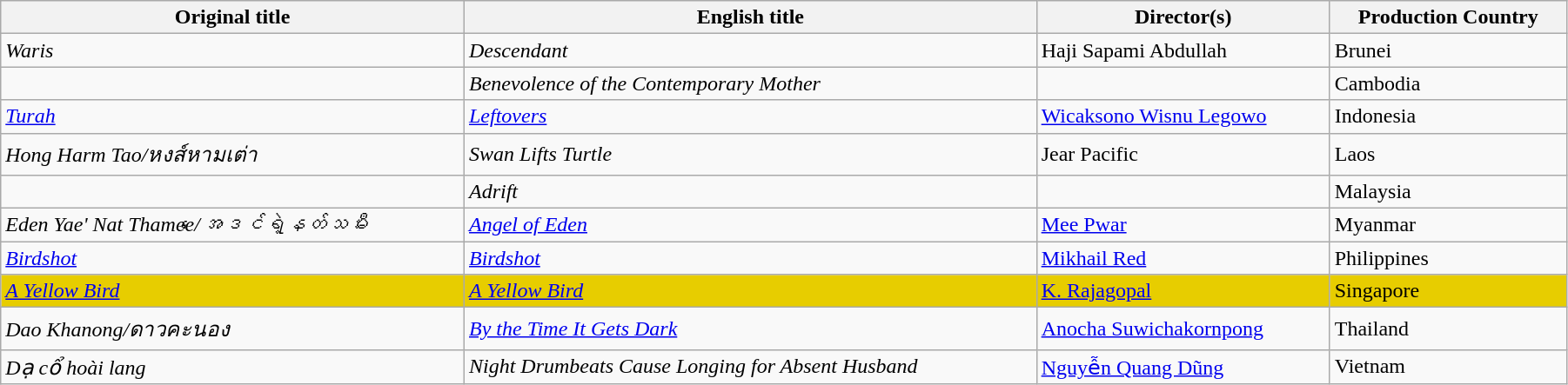<table class="sortable wikitable" style="width:95%; margin-bottom:2px">
<tr>
<th>Original title</th>
<th>English title</th>
<th>Director(s)</th>
<th>Production Country</th>
</tr>
<tr>
<td><em>Waris</em></td>
<td><em>Descendant</em></td>
<td>Haji Sapami Abdullah</td>
<td>Brunei</td>
</tr>
<tr>
<td></td>
<td><em>Benevolence of the Contemporary Mother</em></td>
<td></td>
<td>Cambodia</td>
</tr>
<tr>
<td><em><a href='#'>Turah</a></em></td>
<td><em><a href='#'>Leftovers</a></em></td>
<td><a href='#'>Wicaksono Wisnu Legowo</a></td>
<td>Indonesia</td>
</tr>
<tr>
<td><em>Hong Harm Tao/หงส์หามเต่า</em></td>
<td><em>Swan Lifts Turtle</em></td>
<td>Jear Pacific</td>
<td>Laos</td>
</tr>
<tr>
<td></td>
<td><em>Adrift</em></td>
<td></td>
<td>Malaysia</td>
</tr>
<tr>
<td><em>Eden Yae' Nat Thamee/အေဒင်ရဲ့နတ်သမီး</em></td>
<td><em><a href='#'>Angel of Eden</a></em></td>
<td><a href='#'>Mee Pwar</a></td>
<td>Myanmar</td>
</tr>
<tr>
<td><em><a href='#'>Birdshot</a></em></td>
<td><em><a href='#'>Birdshot</a></em></td>
<td><a href='#'>Mikhail Red</a></td>
<td>Philippines</td>
</tr>
<tr style="background:#E7CD00;">
<td><em><a href='#'>A Yellow Bird</a></em></td>
<td><em><a href='#'>A Yellow Bird</a></em></td>
<td><a href='#'>K. Rajagopal</a></td>
<td>Singapore</td>
</tr>
<tr>
<td><em>Dao Khanong/ดาวคะนอง</em></td>
<td><em><a href='#'>By the Time It Gets Dark</a></em></td>
<td><a href='#'>Anocha Suwichakornpong</a></td>
<td>Thailand</td>
</tr>
<tr>
<td><em>Dạ cổ hoài lang</em></td>
<td><em>Night Drumbeats Cause Longing for Absent Husband</em></td>
<td><a href='#'>Nguyễn Quang Dũng</a></td>
<td>Vietnam</td>
</tr>
</table>
